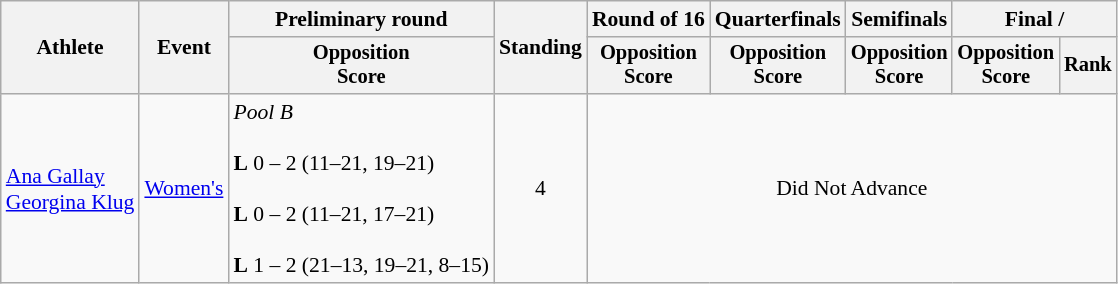<table class=wikitable style="font-size:90%">
<tr>
<th rowspan="2">Athlete</th>
<th rowspan="2">Event</th>
<th>Preliminary round</th>
<th rowspan="2">Standing</th>
<th>Round of 16</th>
<th>Quarterfinals</th>
<th>Semifinals</th>
<th colspan=2>Final / </th>
</tr>
<tr style="font-size:95%">
<th>Opposition<br>Score</th>
<th>Opposition<br>Score</th>
<th>Opposition<br>Score</th>
<th>Opposition<br>Score</th>
<th>Opposition<br>Score</th>
<th>Rank</th>
</tr>
<tr align=center>
<td align=left><a href='#'>Ana Gallay</a><br><a href='#'>Georgina Klug</a></td>
<td align=left><a href='#'>Women's</a></td>
<td align=left><em>Pool B</em><br><br><strong>L</strong> 0 – 2 (11–21, 19–21)<br><br><strong>L</strong> 0 – 2 (11–21, 17–21)<br><br><strong>L</strong> 1 – 2 (21–13, 19–21, 8–15)</td>
<td>4</td>
<td colspan=5>Did Not Advance</td>
</tr>
</table>
